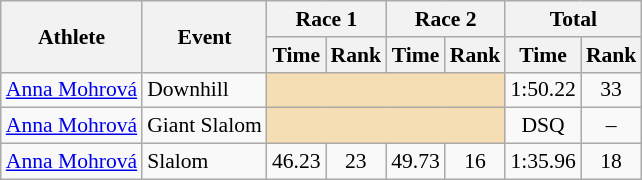<table class="wikitable" style="font-size:90%">
<tr>
<th rowspan="2">Athlete</th>
<th rowspan="2">Event</th>
<th colspan="2">Race 1</th>
<th colspan="2">Race 2</th>
<th colspan="2">Total</th>
</tr>
<tr>
<th>Time</th>
<th>Rank</th>
<th>Time</th>
<th>Rank</th>
<th>Time</th>
<th>Rank</th>
</tr>
<tr>
<td><a href='#'>Anna Mohrová</a></td>
<td>Downhill</td>
<td colspan="4" bgcolor="wheat"></td>
<td align="center">1:50.22</td>
<td align="center">33</td>
</tr>
<tr>
<td><a href='#'>Anna Mohrová</a></td>
<td>Giant Slalom</td>
<td colspan="4" bgcolor="wheat"></td>
<td align="center">DSQ</td>
<td align="center">–</td>
</tr>
<tr>
<td><a href='#'>Anna Mohrová</a></td>
<td>Slalom</td>
<td align="center">46.23</td>
<td align="center">23</td>
<td align="center">49.73</td>
<td align="center">16</td>
<td align="center">1:35.96</td>
<td align="center">18</td>
</tr>
</table>
